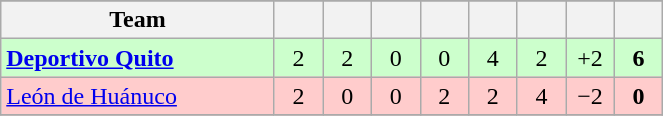<table class="wikitable" style="text-align:center;">
<tr>
</tr>
<tr>
<th width="175">Team</th>
<th width="25"></th>
<th width="25"></th>
<th width="25"></th>
<th width="25"></th>
<th width="25"></th>
<th width="25"></th>
<th width="25"></th>
<th width="25"></th>
</tr>
<tr bgcolor=CCFFCC>
<td align=left> <strong><a href='#'>Deportivo Quito</a></strong></td>
<td>2</td>
<td>2</td>
<td>0</td>
<td>0</td>
<td>4</td>
<td>2</td>
<td>+2</td>
<td><strong>6</strong></td>
</tr>
<tr bgcolor=FFCCCC>
<td align=left> <a href='#'>León de Huánuco</a></td>
<td>2</td>
<td>0</td>
<td>0</td>
<td>2</td>
<td>2</td>
<td>4</td>
<td>−2</td>
<td><strong>0</strong></td>
</tr>
<tr>
</tr>
</table>
